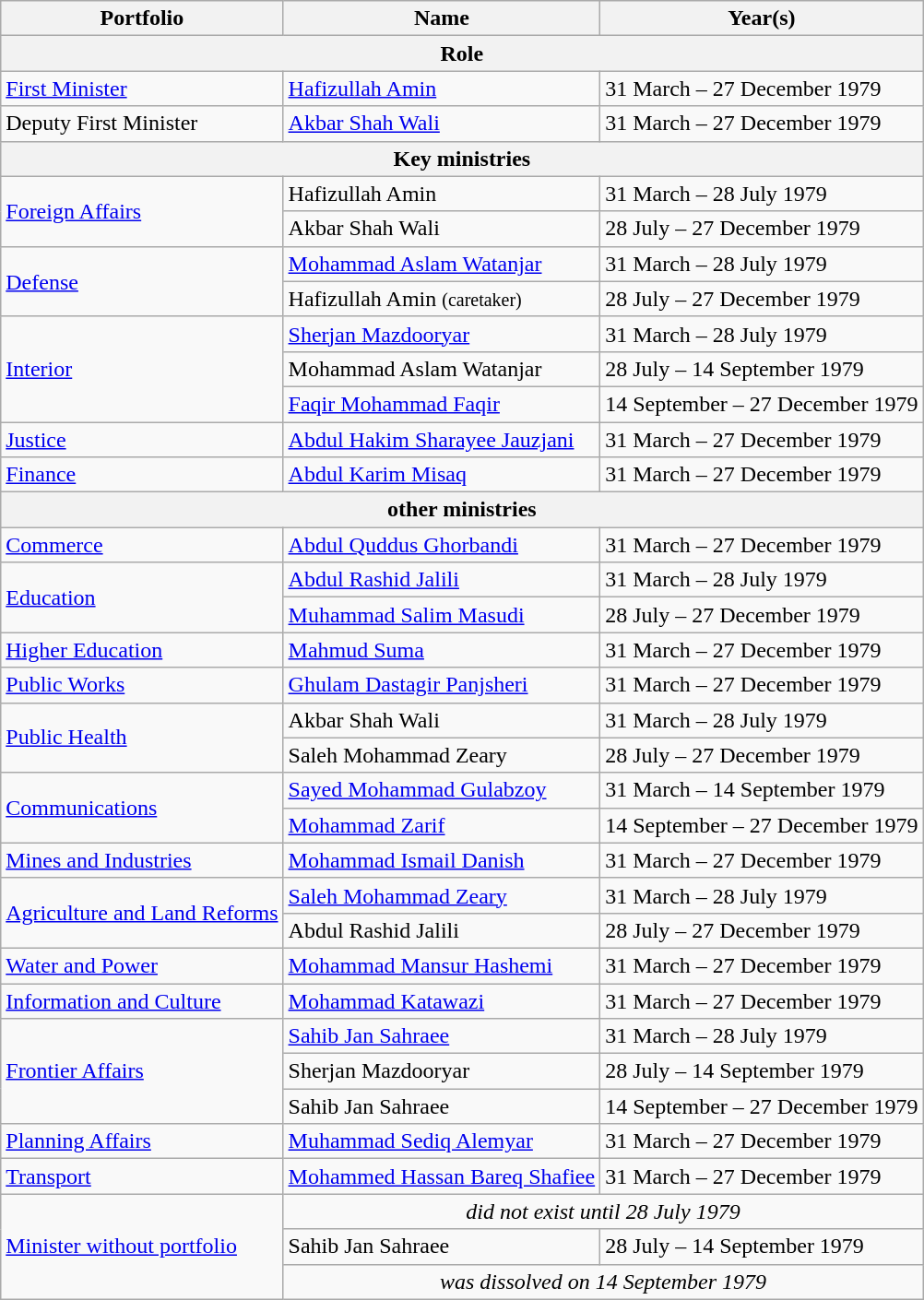<table class="wikitable sortable">
<tr>
<th>Portfolio</th>
<th>Name</th>
<th>Year(s)</th>
</tr>
<tr>
<th colspan="6"><strong>Role</strong></th>
</tr>
<tr>
<td><a href='#'>First Minister</a></td>
<td><a href='#'>Hafizullah Amin</a></td>
<td>31 March – 27 December 1979</td>
</tr>
<tr>
<td>Deputy First Minister</td>
<td><a href='#'>Akbar Shah Wali</a></td>
<td>31 March – 27 December 1979</td>
</tr>
<tr>
<th colspan="6"><strong>Key ministries</strong></th>
</tr>
<tr>
<td rowspan="2"><a href='#'>Foreign Affairs</a></td>
<td>Hafizullah Amin</td>
<td>31 March – 28 July 1979</td>
</tr>
<tr>
<td>Akbar Shah Wali</td>
<td>28 July – 27 December 1979</td>
</tr>
<tr>
<td rowspan="2"><a href='#'>Defense</a></td>
<td><a href='#'>Mohammad Aslam Watanjar</a></td>
<td>31 March – 28 July 1979</td>
</tr>
<tr>
<td>Hafizullah Amin <small>(caretaker)</small></td>
<td>28 July – 27 December 1979</td>
</tr>
<tr>
<td rowspan="3"><a href='#'>Interior</a></td>
<td><a href='#'>Sherjan Mazdooryar</a></td>
<td>31 March – 28 July 1979</td>
</tr>
<tr>
<td>Mohammad Aslam Watanjar</td>
<td>28 July – 14 September 1979</td>
</tr>
<tr>
<td><a href='#'>Faqir Mohammad Faqir</a></td>
<td>14 September – 27 December 1979</td>
</tr>
<tr>
<td><a href='#'>Justice</a></td>
<td><a href='#'>Abdul Hakim Sharayee Jauzjani</a></td>
<td>31 March – 27 December 1979</td>
</tr>
<tr>
<td><a href='#'>Finance</a></td>
<td><a href='#'>Abdul Karim Misaq</a></td>
<td>31 March – 27 December 1979</td>
</tr>
<tr>
<th colspan="6"><strong>other ministries</strong></th>
</tr>
<tr>
<td><a href='#'>Commerce</a></td>
<td><a href='#'>Abdul Quddus Ghorbandi</a></td>
<td>31 March – 27 December 1979</td>
</tr>
<tr>
<td rowspan="2"><a href='#'>Education</a></td>
<td><a href='#'>Abdul Rashid Jalili</a></td>
<td>31 March – 28 July 1979</td>
</tr>
<tr>
<td><a href='#'>Muhammad Salim Masudi</a></td>
<td>28 July – 27 December 1979</td>
</tr>
<tr>
<td><a href='#'>Higher Education</a></td>
<td><a href='#'>Mahmud Suma</a></td>
<td>31 March – 27 December 1979</td>
</tr>
<tr>
<td><a href='#'>Public Works</a></td>
<td><a href='#'>Ghulam Dastagir Panjsheri</a></td>
<td>31 March – 27 December 1979</td>
</tr>
<tr>
<td rowspan="2"><a href='#'>Public Health</a></td>
<td>Akbar Shah Wali</td>
<td>31 March – 28 July 1979</td>
</tr>
<tr>
<td>Saleh Mohammad Zeary</td>
<td>28 July – 27 December 1979</td>
</tr>
<tr>
<td rowspan="2"><a href='#'>Communications</a></td>
<td><a href='#'>Sayed Mohammad Gulabzoy</a></td>
<td>31 March – 14 September 1979</td>
</tr>
<tr>
<td><a href='#'>Mohammad Zarif</a></td>
<td>14 September – 27 December 1979</td>
</tr>
<tr>
<td><a href='#'>Mines and Industries</a></td>
<td><a href='#'>Mohammad Ismail Danish</a></td>
<td>31 March – 27 December 1979</td>
</tr>
<tr>
<td rowspan="2"><a href='#'>Agriculture and Land Reforms</a></td>
<td><a href='#'>Saleh Mohammad Zeary</a></td>
<td>31 March – 28 July 1979</td>
</tr>
<tr>
<td>Abdul Rashid Jalili</td>
<td>28 July – 27 December 1979</td>
</tr>
<tr>
<td><a href='#'>Water and Power</a></td>
<td><a href='#'>Mohammad Mansur Hashemi</a></td>
<td>31 March – 27 December 1979</td>
</tr>
<tr>
<td><a href='#'>Information and Culture</a></td>
<td><a href='#'>Mohammad Katawazi</a></td>
<td>31 March – 27 December 1979</td>
</tr>
<tr>
<td rowspan="3"><a href='#'>Frontier Affairs</a></td>
<td><a href='#'>Sahib Jan Sahraee</a></td>
<td>31 March – 28 July 1979</td>
</tr>
<tr>
<td>Sherjan Mazdooryar</td>
<td>28 July – 14 September 1979</td>
</tr>
<tr>
<td>Sahib Jan Sahraee</td>
<td>14 September – 27 December 1979</td>
</tr>
<tr>
<td><a href='#'>Planning Affairs</a></td>
<td><a href='#'>Muhammad Sediq Alemyar</a></td>
<td>31 March – 27 December 1979</td>
</tr>
<tr>
<td><a href='#'>Transport</a></td>
<td><a href='#'>Mohammed Hassan Bareq Shafiee</a></td>
<td>31 March – 27 December 1979</td>
</tr>
<tr>
<td rowspan="3"><a href='#'>Minister without portfolio</a></td>
<td colspan="2" style="text-align:center;"><em>did not exist until 28 July 1979</em></td>
</tr>
<tr>
<td>Sahib Jan Sahraee</td>
<td>28 July – 14 September 1979</td>
</tr>
<tr>
<td colspan="2" style="text-align:center;"><em>was dissolved on 14 September 1979</em></td>
</tr>
</table>
